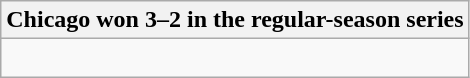<table class="wikitable collapsible collapsed">
<tr>
<th>Chicago won 3–2 in the regular-season series</th>
</tr>
<tr>
<td><br>



</td>
</tr>
</table>
